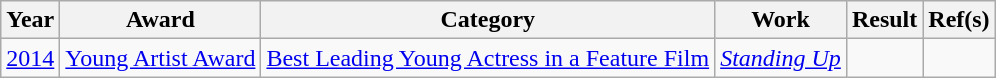<table class="wikitable">
<tr>
<th>Year</th>
<th>Award</th>
<th>Category</th>
<th>Work</th>
<th>Result</th>
<th>Ref(s)</th>
</tr>
<tr>
<td><a href='#'>2014</a></td>
<td><a href='#'>Young Artist Award</a></td>
<td><a href='#'>Best Leading Young Actress in a Feature Film</a></td>
<td><em><a href='#'>Standing Up</a></em></td>
<td></td>
<td></td>
</tr>
</table>
